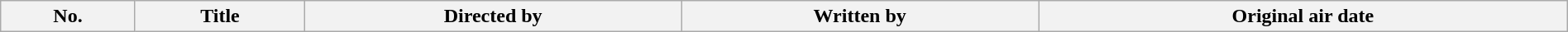<table class="wikitable plainrowheaders" style="width:100%; background:#fff;">
<tr>
<th style="background:#;">No.</th>
<th style="background:#;">Title</th>
<th style="background:#;">Directed by</th>
<th style="background:#;">Written by</th>
<th style="background:#;">Original air date<br>





































</th>
</tr>
</table>
